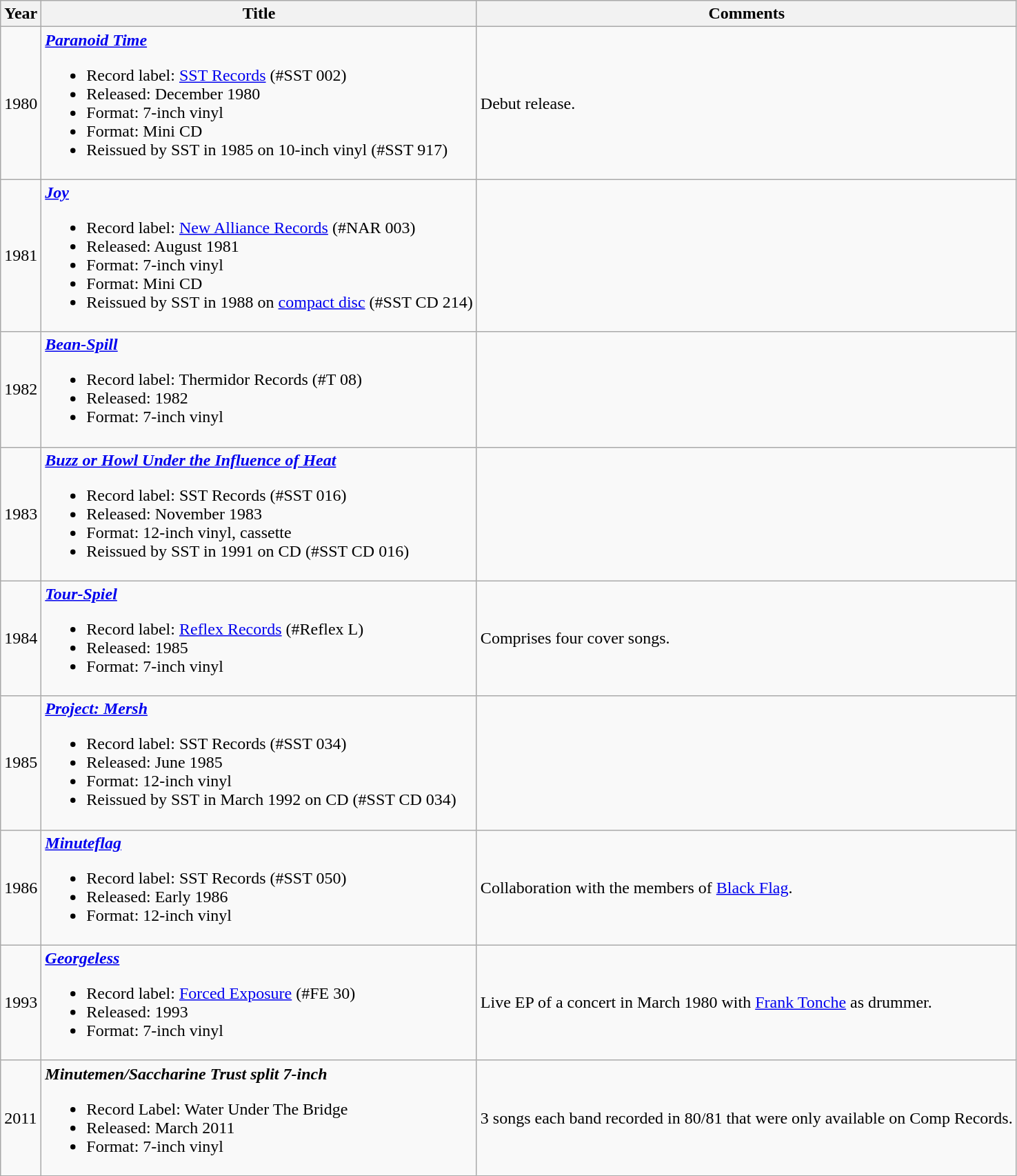<table class="wikitable">
<tr>
<th>Year</th>
<th>Title</th>
<th>Comments</th>
</tr>
<tr>
<td>1980</td>
<td><strong><em><a href='#'>Paranoid Time</a></em></strong><br><ul><li>Record label: <a href='#'>SST Records</a> (#SST 002)</li><li>Released: December 1980</li><li>Format: 7-inch vinyl</li><li>Format: Mini CD</li><li>Reissued by SST in 1985 on 10-inch vinyl (#SST 917)</li></ul></td>
<td>Debut release.</td>
</tr>
<tr>
<td>1981</td>
<td><strong><em><a href='#'>Joy</a></em></strong><br><ul><li>Record label: <a href='#'>New Alliance Records</a> (#NAR 003)</li><li>Released: August 1981</li><li>Format: 7-inch vinyl</li><li>Format: Mini CD</li><li>Reissued by SST in 1988 on <a href='#'>compact disc</a> (#SST CD 214)</li></ul></td>
<td></td>
</tr>
<tr>
<td>1982</td>
<td><strong><em><a href='#'>Bean-Spill</a></em></strong><br><ul><li>Record label: Thermidor Records (#T 08)</li><li>Released: 1982</li><li>Format: 7-inch vinyl</li></ul></td>
<td></td>
</tr>
<tr>
<td>1983</td>
<td><strong><em><a href='#'>Buzz or Howl Under the Influence of Heat</a></em></strong><br><ul><li>Record label: SST Records (#SST 016)</li><li>Released: November 1983</li><li>Format: 12-inch vinyl, cassette</li><li>Reissued by SST in 1991 on CD (#SST CD 016)</li></ul></td>
<td></td>
</tr>
<tr>
<td>1984</td>
<td><strong><em><a href='#'>Tour-Spiel</a></em></strong><br><ul><li>Record label: <a href='#'>Reflex Records</a> (#Reflex L)</li><li>Released: 1985</li><li>Format: 7-inch vinyl</li></ul></td>
<td>Comprises four cover songs.</td>
</tr>
<tr>
<td>1985</td>
<td><strong><em><a href='#'>Project: Mersh</a></em></strong><br><ul><li>Record label: SST Records (#SST 034)</li><li>Released: June 1985</li><li>Format: 12-inch vinyl</li><li>Reissued by SST in March 1992 on CD (#SST CD 034)</li></ul></td>
</tr>
<tr>
<td>1986</td>
<td><strong><em><a href='#'>Minuteflag</a></em></strong><br><ul><li>Record label: SST Records (#SST 050)</li><li>Released: Early 1986</li><li>Format: 12-inch vinyl</li></ul></td>
<td>Collaboration with the members of <a href='#'>Black Flag</a>.</td>
</tr>
<tr>
<td>1993</td>
<td><strong><em><a href='#'>Georgeless</a></em></strong><br><ul><li>Record label: <a href='#'>Forced Exposure</a> (#FE 30)</li><li>Released: 1993</li><li>Format: 7-inch vinyl</li></ul></td>
<td>Live EP of a concert in March 1980 with <a href='#'>Frank Tonche</a> as drummer.</td>
</tr>
<tr>
<td>2011</td>
<td><strong><em>Minutemen/Saccharine Trust split 7-inch</em></strong><br><ul><li>Record Label: Water Under The Bridge</li><li>Released: March 2011</li><li>Format: 7-inch vinyl</li></ul></td>
<td>3 songs each band recorded in 80/81 that were only available on Comp Records.</td>
</tr>
</table>
